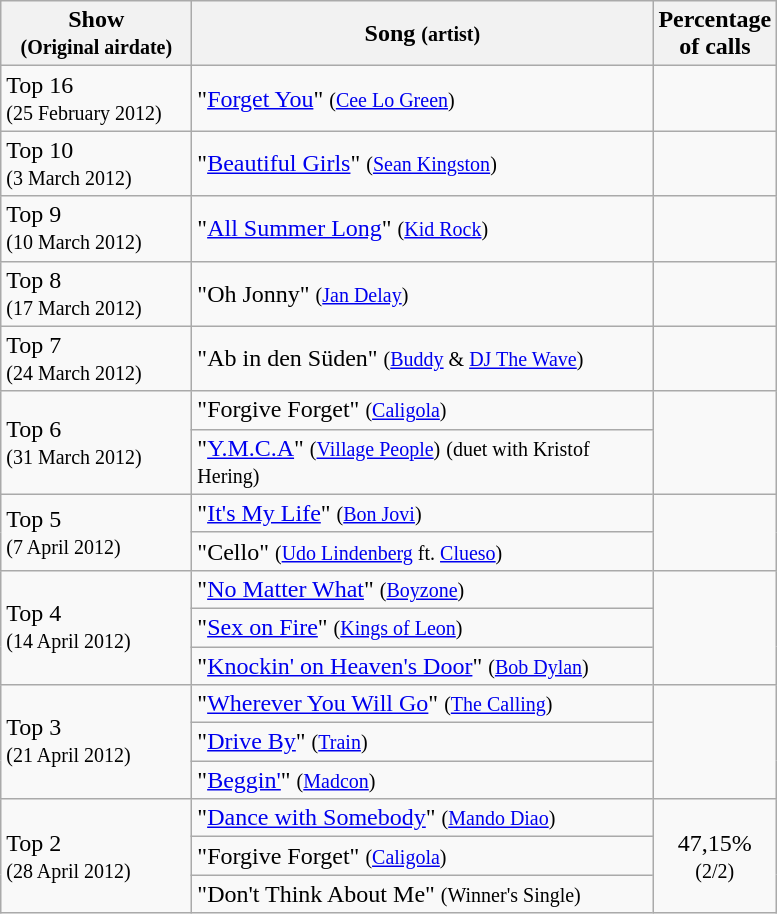<table class="wikitable">
<tr ">
<th style="width:120px;">Show<br><small>(Original airdate)</small></th>
<th style="width:300px;">Song <small>(artist)</small></th>
<th style="width:28px;">Percentage of calls</th>
</tr>
<tr>
<td align="left">Top 16<br><small>(25 February 2012)</small></td>
<td align="left">"<a href='#'>Forget You</a>" <small>(<a href='#'>Cee Lo Green</a>)</small></td>
<td style="text-align:center;"></td>
</tr>
<tr>
<td align="left">Top 10<br><small>(3 March 2012)</small></td>
<td align="left">"<a href='#'>Beautiful Girls</a>" <small>(<a href='#'>Sean Kingston</a>)</small></td>
<td style="text-align:center;"></td>
</tr>
<tr>
<td align="left">Top 9<br><small>(10 March 2012)</small></td>
<td align="left">"<a href='#'>All Summer Long</a>" <small>(<a href='#'>Kid Rock</a>)</small></td>
<td style="text-align:center;"></td>
</tr>
<tr>
<td align="left">Top 8<br><small>(17 March 2012)</small></td>
<td align="left">"Oh Jonny" <small>(<a href='#'>Jan Delay</a>)</small></td>
<td style="text-align:center;"></td>
</tr>
<tr>
<td align="left">Top 7<br><small>(24 March 2012)</small></td>
<td align="left">"Ab in den Süden" <small>(<a href='#'>Buddy</a> & <a href='#'>DJ The Wave</a>)</small></td>
<td style="text-align:center;"></td>
</tr>
<tr>
<td align="left" rowspan=2>Top 6<br><small>(31 March 2012)</small></td>
<td align="left">"Forgive Forget" <small>(<a href='#'>Caligola</a>)</small></td>
<td style="text-align:center;" rowspan=2></td>
</tr>
<tr>
<td align="left">"<a href='#'>Y.M.C.A</a>" <small>(<a href='#'>Village People</a>)</small> <small>(duet with Kristof Hering)</small></td>
</tr>
<tr>
<td align="left" rowspan=2>Top 5<br><small>(7 April 2012)</small></td>
<td align="left">"<a href='#'>It's My Life</a>" <small>(<a href='#'>Bon Jovi</a>)</small></td>
<td style="text-align:center;" rowspan=2></td>
</tr>
<tr>
<td align="left">"Cello" <small>(<a href='#'>Udo Lindenberg</a> ft. <a href='#'>Clueso</a>)</small></td>
</tr>
<tr>
<td align="left" rowspan=3>Top 4<br><small>(14 April 2012)</small></td>
<td align="left">"<a href='#'>No Matter What</a>" <small>(<a href='#'>Boyzone</a>)</small></td>
<td style="text-align:center;" rowspan=3></td>
</tr>
<tr>
<td align="left">"<a href='#'>Sex on Fire</a>" <small>(<a href='#'>Kings of Leon</a>)</small></td>
</tr>
<tr>
<td align="left">"<a href='#'>Knockin' on Heaven's Door</a>" <small>(<a href='#'>Bob Dylan</a>)</small></td>
</tr>
<tr>
<td align="left" rowspan=3>Top 3<br><small>(21 April 2012)</small></td>
<td align="left">"<a href='#'>Wherever You Will Go</a>" <small>(<a href='#'>The Calling</a>)</small></td>
<td style="text-align:center;" rowspan=3></td>
</tr>
<tr>
<td align="left">"<a href='#'>Drive By</a>" <small>(<a href='#'>Train</a>)</small></td>
</tr>
<tr>
<td align="left">"<a href='#'>Beggin'</a>" <small>(<a href='#'>Madcon</a>)</small></td>
</tr>
<tr>
<td align="left" rowspan=3>Top 2<br><small>(28 April 2012)</small></td>
<td align="left">"<a href='#'>Dance with Somebody</a>" <small>(<a href='#'>Mando Diao</a>)</small></td>
<td style="text-align:center;" rowspan=3>47,15% <small>(2/2)</small></td>
</tr>
<tr>
<td align="left">"Forgive Forget" <small>(<a href='#'>Caligola</a>)</small></td>
</tr>
<tr>
<td align="left">"Don't Think About Me" <small>(Winner's Single)</small></td>
</tr>
</table>
